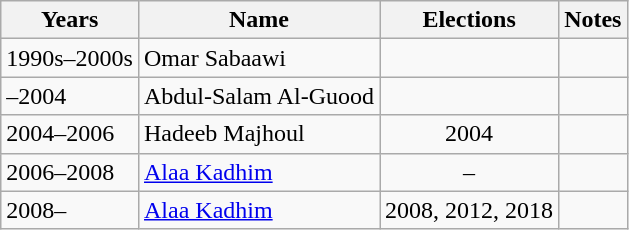<table class="wikitable">
<tr>
<th>Years</th>
<th>Name</th>
<th>Elections</th>
<th>Notes</th>
</tr>
<tr>
<td>1990s–2000s</td>
<td>Omar Sabaawi</td>
<td></td>
<td></td>
</tr>
<tr>
<td>–2004</td>
<td>Abdul-Salam Al-Guood</td>
<td></td>
<td></td>
</tr>
<tr>
<td>2004–2006</td>
<td>Hadeeb Majhoul</td>
<td style="text-align: center">2004</td>
<td style="text-align: center"></td>
</tr>
<tr>
<td>2006–2008</td>
<td><a href='#'>Alaa Kadhim</a></td>
<td style="text-align: center">–</td>
<td style="text-align: center"></td>
</tr>
<tr>
<td>2008–</td>
<td><a href='#'>Alaa Kadhim</a></td>
<td style="text-align: center">2008, 2012, 2018</td>
<td></td>
</tr>
</table>
